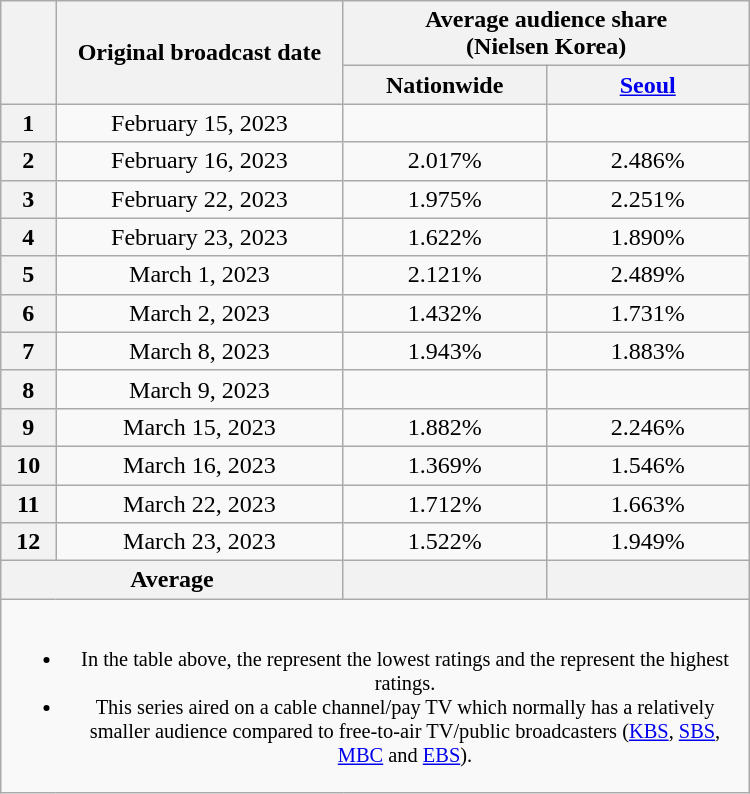<table class="wikitable" style="margin-left:auto; margin-right:auto; width:500px; text-align:center">
<tr>
<th scope="col" rowspan="2"></th>
<th scope="col" rowspan="2">Original broadcast date</th>
<th scope="col" colspan="2">Average audience share<br>(Nielsen Korea)</th>
</tr>
<tr>
<th scope="col" style="width:8em">Nationwide</th>
<th scope="col" style="width:8em"><a href='#'>Seoul</a></th>
</tr>
<tr>
<th scope="col">1</th>
<td>February 15, 2023</td>
<td><strong></strong> </td>
<td><strong></strong> </td>
</tr>
<tr>
<th scope="col">2</th>
<td>February 16, 2023</td>
<td>2.017% </td>
<td>2.486% </td>
</tr>
<tr>
<th scope="col">3</th>
<td>February 22, 2023</td>
<td>1.975% </td>
<td>2.251% </td>
</tr>
<tr>
<th scope="col">4</th>
<td>February 23, 2023</td>
<td>1.622% </td>
<td>1.890% </td>
</tr>
<tr>
<th scope="col">5</th>
<td>March 1, 2023</td>
<td>2.121% </td>
<td>2.489% </td>
</tr>
<tr>
<th scope="col">6</th>
<td>March 2, 2023</td>
<td>1.432% </td>
<td>1.731% </td>
</tr>
<tr>
<th scope="col">7</th>
<td>March 8, 2023</td>
<td>1.943% </td>
<td>1.883% </td>
</tr>
<tr>
<th scope="col">8</th>
<td>March 9, 2023</td>
<td><strong></strong> </td>
<td><strong></strong> </td>
</tr>
<tr>
<th scope="col">9</th>
<td>March 15, 2023</td>
<td>1.882% </td>
<td>2.246% </td>
</tr>
<tr>
<th scope="col">10</th>
<td>March 16, 2023</td>
<td>1.369% </td>
<td>1.546% </td>
</tr>
<tr>
<th scope="col">11</th>
<td>March 22, 2023</td>
<td>1.712% </td>
<td>1.663% </td>
</tr>
<tr>
<th scope="col">12</th>
<td>March 23, 2023</td>
<td>1.522% </td>
<td>1.949% </td>
</tr>
<tr>
<th colspan="2">Average</th>
<th></th>
<th></th>
</tr>
<tr>
<td colspan="4" style="font-size:85%"><br><ul><li>In the table above, the <strong></strong> represent the lowest ratings and the <strong></strong> represent the highest ratings.</li><li>This series aired on a cable channel/pay TV which normally has a relatively smaller audience compared to free-to-air TV/public broadcasters (<a href='#'>KBS</a>, <a href='#'>SBS</a>, <a href='#'>MBC</a> and <a href='#'>EBS</a>).</li></ul></td>
</tr>
</table>
